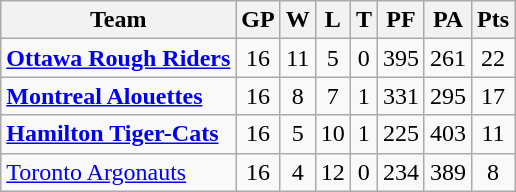<table class="wikitable">
<tr>
<th>Team</th>
<th>GP</th>
<th>W</th>
<th>L</th>
<th>T</th>
<th>PF</th>
<th>PA</th>
<th>Pts</th>
</tr>
<tr align="center">
<td align="left"><strong><a href='#'>Ottawa Rough Riders</a></strong></td>
<td>16</td>
<td>11</td>
<td>5</td>
<td>0</td>
<td>395</td>
<td>261</td>
<td>22</td>
</tr>
<tr align="center">
<td align="left"><strong><a href='#'>Montreal Alouettes</a></strong></td>
<td>16</td>
<td>8</td>
<td>7</td>
<td>1</td>
<td>331</td>
<td>295</td>
<td>17</td>
</tr>
<tr align="center">
<td align="left"><strong><a href='#'>Hamilton Tiger-Cats</a></strong></td>
<td>16</td>
<td>5</td>
<td>10</td>
<td>1</td>
<td>225</td>
<td>403</td>
<td>11</td>
</tr>
<tr align="center">
<td align="left"><a href='#'>Toronto Argonauts</a></td>
<td>16</td>
<td>4</td>
<td>12</td>
<td>0</td>
<td>234</td>
<td>389</td>
<td>8</td>
</tr>
</table>
